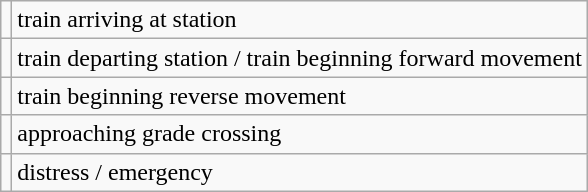<table class=wikitable>
<tr>
<td></td>
<td>train arriving at station</td>
</tr>
<tr>
<td></td>
<td>train departing station / train beginning forward movement</td>
</tr>
<tr>
<td></td>
<td>train beginning reverse movement</td>
</tr>
<tr>
<td></td>
<td>approaching grade crossing</td>
</tr>
<tr>
<td></td>
<td>distress / emergency</td>
</tr>
</table>
